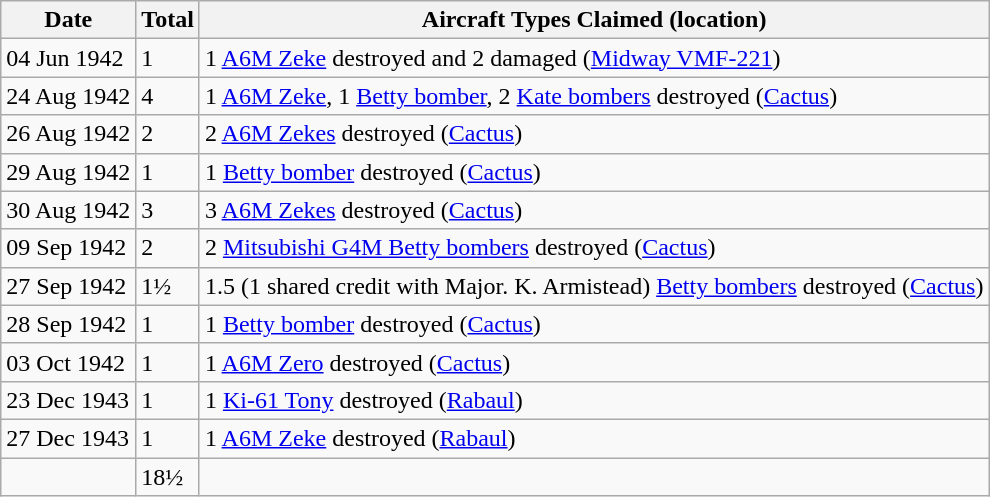<table class="wikitable">
<tr>
<th>Date</th>
<th>Total</th>
<th>Aircraft Types Claimed (location)</th>
</tr>
<tr>
<td>04 Jun 1942</td>
<td>1</td>
<td>1 <a href='#'>A6M Zeke</a> destroyed and 2 damaged (<a href='#'>Midway VMF-221</a>)</td>
</tr>
<tr>
<td>24 Aug 1942</td>
<td>4</td>
<td>1 <a href='#'>A6M Zeke</a>, 1 <a href='#'>Betty bomber</a>, 2 <a href='#'>Kate bombers</a> destroyed (<a href='#'>Cactus</a>)</td>
</tr>
<tr>
<td>26 Aug 1942</td>
<td>2</td>
<td>2 <a href='#'>A6M Zekes</a> destroyed (<a href='#'>Cactus</a>)</td>
</tr>
<tr>
<td>29 Aug 1942</td>
<td>1</td>
<td>1 <a href='#'>Betty bomber</a> destroyed (<a href='#'>Cactus</a>)</td>
</tr>
<tr>
<td>30 Aug 1942</td>
<td>3</td>
<td>3 <a href='#'>A6M Zekes</a> destroyed (<a href='#'>Cactus</a>)</td>
</tr>
<tr>
<td>09 Sep 1942</td>
<td>2</td>
<td>2 <a href='#'>Mitsubishi G4M Betty bombers</a> destroyed (<a href='#'>Cactus</a>)</td>
</tr>
<tr>
<td>27 Sep 1942</td>
<td>1½</td>
<td>1.5 (1 shared credit with Major. K. Armistead) <a href='#'>Betty bombers</a> destroyed (<a href='#'>Cactus</a>)</td>
</tr>
<tr>
<td>28 Sep 1942</td>
<td>1</td>
<td>1 <a href='#'>Betty bomber</a> destroyed (<a href='#'>Cactus</a>)</td>
</tr>
<tr>
<td>03 Oct 1942</td>
<td>1</td>
<td>1 <a href='#'>A6M Zero</a> destroyed (<a href='#'>Cactus</a>)</td>
</tr>
<tr>
<td>23 Dec 1943</td>
<td>1</td>
<td>1 <a href='#'>Ki-61 Tony</a> destroyed (<a href='#'>Rabaul</a>)</td>
</tr>
<tr>
<td>27 Dec 1943</td>
<td>1</td>
<td>1 <a href='#'>A6M Zeke</a> destroyed (<a href='#'>Rabaul</a>)</td>
</tr>
<tr>
<td></td>
<td>18½</td>
<td></td>
</tr>
</table>
